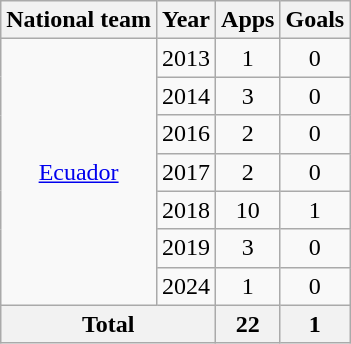<table class="wikitable" style="text-align: center;">
<tr>
<th>National team</th>
<th>Year</th>
<th>Apps</th>
<th>Goals</th>
</tr>
<tr>
<td rowspan="7"><a href='#'>Ecuador</a></td>
<td>2013</td>
<td>1</td>
<td>0</td>
</tr>
<tr>
<td>2014</td>
<td>3</td>
<td>0</td>
</tr>
<tr>
<td>2016</td>
<td>2</td>
<td>0</td>
</tr>
<tr>
<td>2017</td>
<td>2</td>
<td>0</td>
</tr>
<tr>
<td>2018</td>
<td>10</td>
<td>1</td>
</tr>
<tr>
<td>2019</td>
<td>3</td>
<td>0</td>
</tr>
<tr>
<td>2024</td>
<td>1</td>
<td>0</td>
</tr>
<tr>
<th colspan="2">Total</th>
<th>22</th>
<th>1</th>
</tr>
</table>
